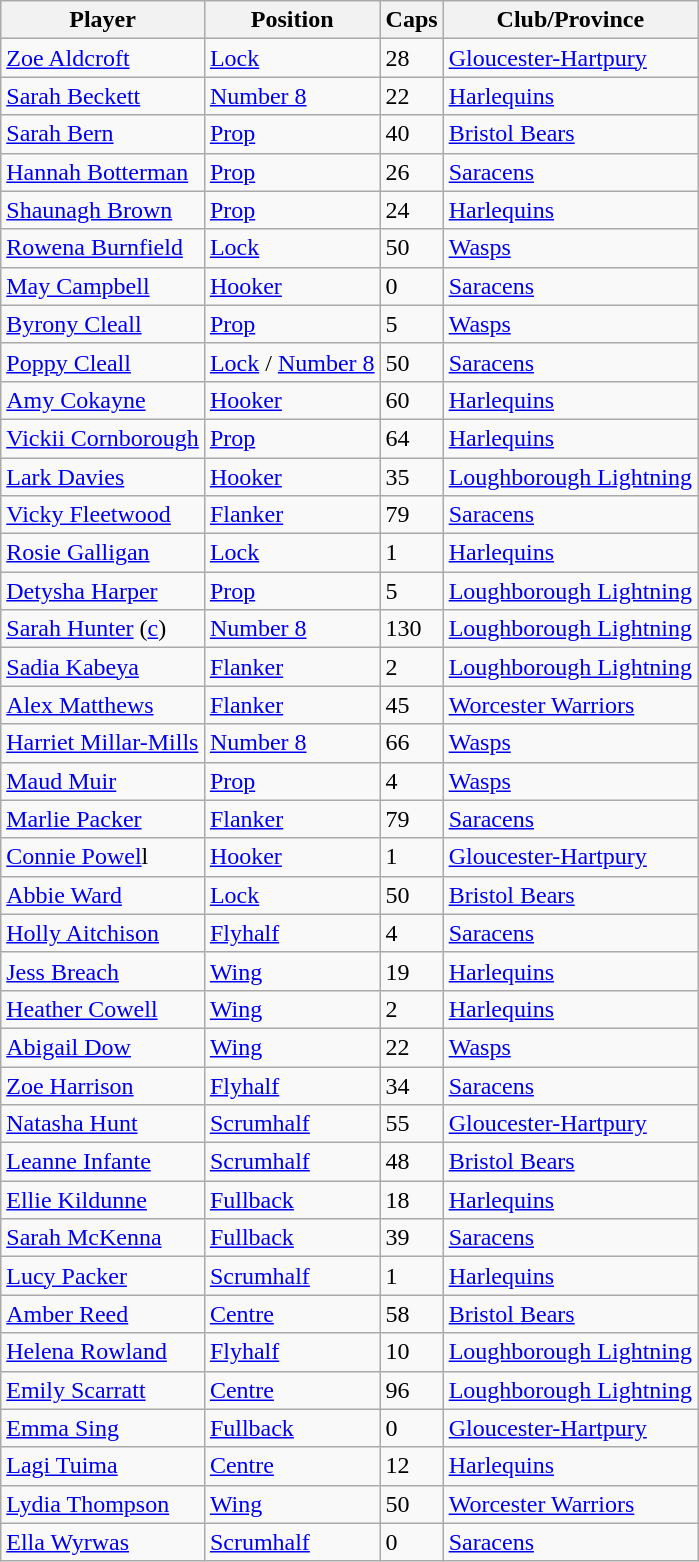<table class="wikitable">
<tr>
<th>Player</th>
<th>Position</th>
<th>Caps</th>
<th>Club/Province</th>
</tr>
<tr>
<td><a href='#'>Zoe Aldcroft</a></td>
<td><a href='#'>Lock</a></td>
<td>28</td>
<td><a href='#'>Gloucester-Hartpury</a></td>
</tr>
<tr>
<td><a href='#'>Sarah Beckett</a></td>
<td><a href='#'>Number 8</a></td>
<td>22</td>
<td><a href='#'>Harlequins</a></td>
</tr>
<tr>
<td><a href='#'>Sarah Bern</a></td>
<td><a href='#'>Prop</a></td>
<td>40</td>
<td><a href='#'>Bristol Bears</a></td>
</tr>
<tr>
<td><a href='#'>Hannah Botterman</a></td>
<td><a href='#'>Prop</a></td>
<td>26</td>
<td><a href='#'>Saracens</a></td>
</tr>
<tr>
<td><a href='#'>Shaunagh Brown</a></td>
<td><a href='#'>Prop</a></td>
<td>24</td>
<td><a href='#'>Harlequins</a></td>
</tr>
<tr>
<td><a href='#'>Rowena Burnfield</a></td>
<td><a href='#'>Lock</a></td>
<td>50</td>
<td><a href='#'>Wasps</a></td>
</tr>
<tr>
<td><a href='#'>May Campbell</a></td>
<td><a href='#'>Hooker</a></td>
<td>0</td>
<td><a href='#'>Saracens</a></td>
</tr>
<tr>
<td><a href='#'>Byrony Cleall</a></td>
<td><a href='#'>Prop</a></td>
<td>5</td>
<td><a href='#'>Wasps</a></td>
</tr>
<tr>
<td><a href='#'>Poppy Cleall</a></td>
<td><a href='#'>Lock</a> / <a href='#'>Number 8</a></td>
<td>50</td>
<td><a href='#'>Saracens</a></td>
</tr>
<tr>
<td><a href='#'>Amy Cokayne</a></td>
<td><a href='#'>Hooker</a></td>
<td>60</td>
<td><a href='#'>Harlequins</a></td>
</tr>
<tr>
<td><a href='#'>Vickii Cornborough</a></td>
<td><a href='#'>Prop</a></td>
<td>64</td>
<td><a href='#'>Harlequins</a></td>
</tr>
<tr>
<td><a href='#'>Lark Davies</a></td>
<td><a href='#'>Hooker</a></td>
<td>35</td>
<td><a href='#'>Loughborough Lightning</a></td>
</tr>
<tr>
<td><a href='#'>Vicky Fleetwood</a></td>
<td><a href='#'>Flanker</a></td>
<td>79</td>
<td><a href='#'>Saracens</a></td>
</tr>
<tr>
<td><a href='#'>Rosie Galligan</a></td>
<td><a href='#'>Lock</a></td>
<td>1</td>
<td><a href='#'>Harlequins</a></td>
</tr>
<tr>
<td><a href='#'>Detysha Harper</a></td>
<td><a href='#'>Prop</a></td>
<td>5</td>
<td><a href='#'>Loughborough Lightning</a></td>
</tr>
<tr>
<td><a href='#'>Sarah Hunter</a> (<a href='#'>c</a>)</td>
<td><a href='#'>Number 8</a></td>
<td>130</td>
<td><a href='#'>Loughborough Lightning</a></td>
</tr>
<tr>
<td><a href='#'>Sadia Kabeya</a></td>
<td><a href='#'>Flanker</a></td>
<td>2</td>
<td><a href='#'>Loughborough Lightning</a></td>
</tr>
<tr>
<td><a href='#'>Alex Matthews</a></td>
<td><a href='#'>Flanker</a></td>
<td>45</td>
<td><a href='#'>Worcester Warriors</a></td>
</tr>
<tr>
<td><a href='#'>Harriet Millar-Mills</a></td>
<td><a href='#'>Number 8</a></td>
<td>66</td>
<td><a href='#'>Wasps</a></td>
</tr>
<tr>
<td><a href='#'>Maud Muir</a></td>
<td><a href='#'>Prop</a></td>
<td>4</td>
<td><a href='#'>Wasps</a></td>
</tr>
<tr>
<td><a href='#'>Marlie Packer</a></td>
<td><a href='#'>Flanker</a></td>
<td>79</td>
<td><a href='#'>Saracens</a></td>
</tr>
<tr>
<td><a href='#'>Connie Powel</a>l</td>
<td><a href='#'>Hooker</a></td>
<td>1</td>
<td><a href='#'>Gloucester-Hartpury</a></td>
</tr>
<tr>
<td><a href='#'>Abbie Ward</a></td>
<td><a href='#'>Lock</a></td>
<td>50</td>
<td><a href='#'>Bristol Bears</a></td>
</tr>
<tr>
<td><a href='#'>Holly Aitchison</a></td>
<td><a href='#'>Flyhalf</a></td>
<td>4</td>
<td><a href='#'>Saracens</a></td>
</tr>
<tr>
<td><a href='#'>Jess Breach</a></td>
<td><a href='#'>Wing</a></td>
<td>19</td>
<td><a href='#'>Harlequins</a></td>
</tr>
<tr>
<td><a href='#'>Heather Cowell</a></td>
<td><a href='#'>Wing</a></td>
<td>2</td>
<td><a href='#'>Harlequins</a></td>
</tr>
<tr>
<td><a href='#'>Abigail Dow</a></td>
<td><a href='#'>Wing</a></td>
<td>22</td>
<td><a href='#'>Wasps</a></td>
</tr>
<tr>
<td><a href='#'>Zoe Harrison</a></td>
<td><a href='#'>Flyhalf</a></td>
<td>34</td>
<td><a href='#'>Saracens</a></td>
</tr>
<tr>
<td><a href='#'>Natasha Hunt</a></td>
<td><a href='#'>Scrumhalf</a></td>
<td>55</td>
<td><a href='#'>Gloucester-Hartpury</a></td>
</tr>
<tr>
<td><a href='#'>Leanne Infante</a></td>
<td><a href='#'>Scrumhalf</a></td>
<td>48</td>
<td><a href='#'>Bristol Bears</a></td>
</tr>
<tr>
<td><a href='#'>Ellie Kildunne</a></td>
<td><a href='#'>Fullback</a></td>
<td>18</td>
<td><a href='#'>Harlequins</a></td>
</tr>
<tr>
<td><a href='#'>Sarah McKenna</a></td>
<td><a href='#'>Fullback</a></td>
<td>39</td>
<td><a href='#'>Saracens</a></td>
</tr>
<tr>
<td><a href='#'>Lucy Packer</a></td>
<td><a href='#'>Scrumhalf</a></td>
<td>1</td>
<td><a href='#'>Harlequins</a></td>
</tr>
<tr>
<td><a href='#'>Amber Reed</a></td>
<td><a href='#'>Centre</a></td>
<td>58</td>
<td><a href='#'>Bristol Bears</a></td>
</tr>
<tr>
<td><a href='#'>Helena Rowland</a></td>
<td><a href='#'>Flyhalf</a></td>
<td>10</td>
<td><a href='#'>Loughborough Lightning</a></td>
</tr>
<tr>
<td><a href='#'>Emily Scarratt</a></td>
<td><a href='#'>Centre</a></td>
<td>96</td>
<td><a href='#'>Loughborough Lightning</a></td>
</tr>
<tr>
<td><a href='#'>Emma Sing</a></td>
<td><a href='#'>Fullback</a></td>
<td>0</td>
<td><a href='#'>Gloucester-Hartpury</a></td>
</tr>
<tr>
<td><a href='#'>Lagi Tuima</a></td>
<td><a href='#'>Centre</a></td>
<td>12</td>
<td><a href='#'>Harlequins</a></td>
</tr>
<tr>
<td><a href='#'>Lydia Thompson</a></td>
<td><a href='#'>Wing</a></td>
<td>50</td>
<td><a href='#'>Worcester Warriors</a></td>
</tr>
<tr>
<td><a href='#'>Ella Wyrwas</a></td>
<td><a href='#'>Scrumhalf</a></td>
<td>0</td>
<td><a href='#'>Saracens</a></td>
</tr>
</table>
